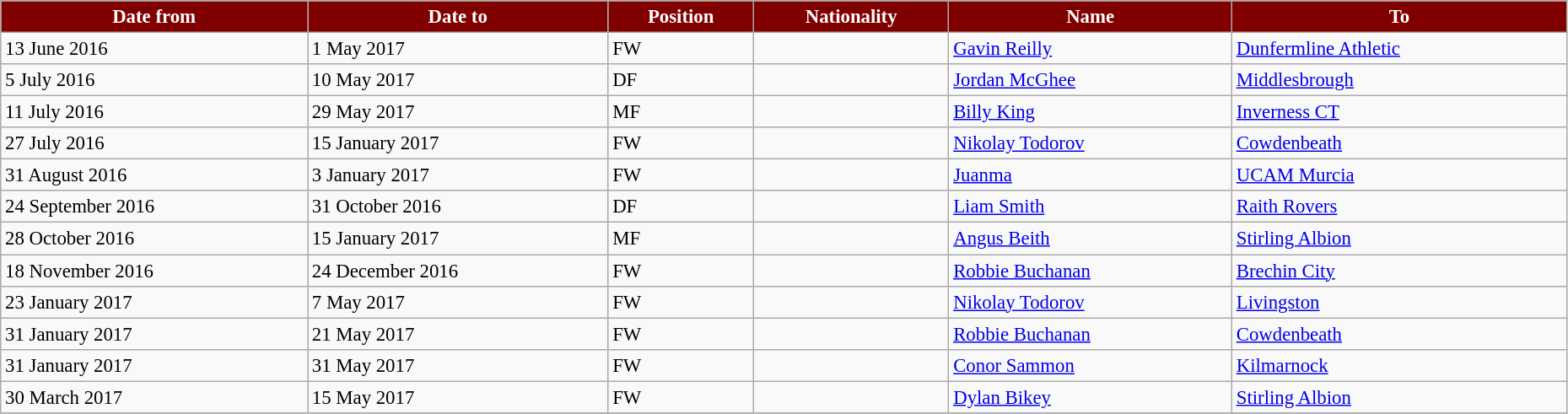<table class="wikitable" style="text-align:left; font-size:95%;width:98%;">
<tr>
<th style="background:maroon; color:white;">Date from</th>
<th style="background:maroon; color:white;">Date to</th>
<th style="background:maroon; color:white;">Position</th>
<th style="background:maroon; color:white;">Nationality</th>
<th style="background:maroon; color:white;">Name</th>
<th style="background:maroon; color:white;">To</th>
</tr>
<tr>
<td>13 June 2016</td>
<td>1 May 2017</td>
<td>FW</td>
<td></td>
<td><a href='#'>Gavin Reilly</a></td>
<td> <a href='#'>Dunfermline Athletic</a></td>
</tr>
<tr>
<td>5 July 2016</td>
<td>10 May 2017</td>
<td>DF</td>
<td></td>
<td><a href='#'>Jordan McGhee</a></td>
<td> <a href='#'>Middlesbrough</a></td>
</tr>
<tr>
<td>11 July 2016</td>
<td>29 May 2017</td>
<td>MF</td>
<td></td>
<td><a href='#'>Billy King</a></td>
<td> <a href='#'>Inverness CT</a></td>
</tr>
<tr>
<td>27 July 2016</td>
<td>15 January 2017</td>
<td>FW</td>
<td></td>
<td><a href='#'>Nikolay Todorov</a></td>
<td> <a href='#'>Cowdenbeath</a></td>
</tr>
<tr>
<td>31 August 2016</td>
<td>3 January 2017</td>
<td>FW</td>
<td></td>
<td><a href='#'>Juanma</a></td>
<td> <a href='#'>UCAM Murcia</a></td>
</tr>
<tr>
<td>24 September 2016</td>
<td>31 October 2016</td>
<td>DF</td>
<td></td>
<td><a href='#'>Liam Smith</a></td>
<td> <a href='#'>Raith Rovers</a></td>
</tr>
<tr>
<td>28 October 2016</td>
<td>15 January 2017</td>
<td>MF</td>
<td></td>
<td><a href='#'>Angus Beith</a></td>
<td> <a href='#'>Stirling Albion</a></td>
</tr>
<tr>
<td>18 November 2016</td>
<td>24 December 2016</td>
<td>FW</td>
<td></td>
<td><a href='#'>Robbie Buchanan</a></td>
<td> <a href='#'>Brechin City</a></td>
</tr>
<tr>
<td>23 January 2017</td>
<td>7 May 2017</td>
<td>FW</td>
<td></td>
<td><a href='#'>Nikolay Todorov</a></td>
<td> <a href='#'>Livingston</a></td>
</tr>
<tr>
<td>31 January 2017</td>
<td>21 May 2017</td>
<td>FW</td>
<td></td>
<td><a href='#'>Robbie Buchanan</a></td>
<td> <a href='#'>Cowdenbeath</a></td>
</tr>
<tr>
<td>31 January 2017</td>
<td>31 May 2017</td>
<td>FW</td>
<td></td>
<td><a href='#'>Conor Sammon</a></td>
<td> <a href='#'>Kilmarnock</a></td>
</tr>
<tr>
<td>30 March 2017</td>
<td>15 May 2017</td>
<td>FW</td>
<td></td>
<td><a href='#'>Dylan Bikey</a></td>
<td> <a href='#'>Stirling Albion</a></td>
</tr>
<tr>
</tr>
</table>
